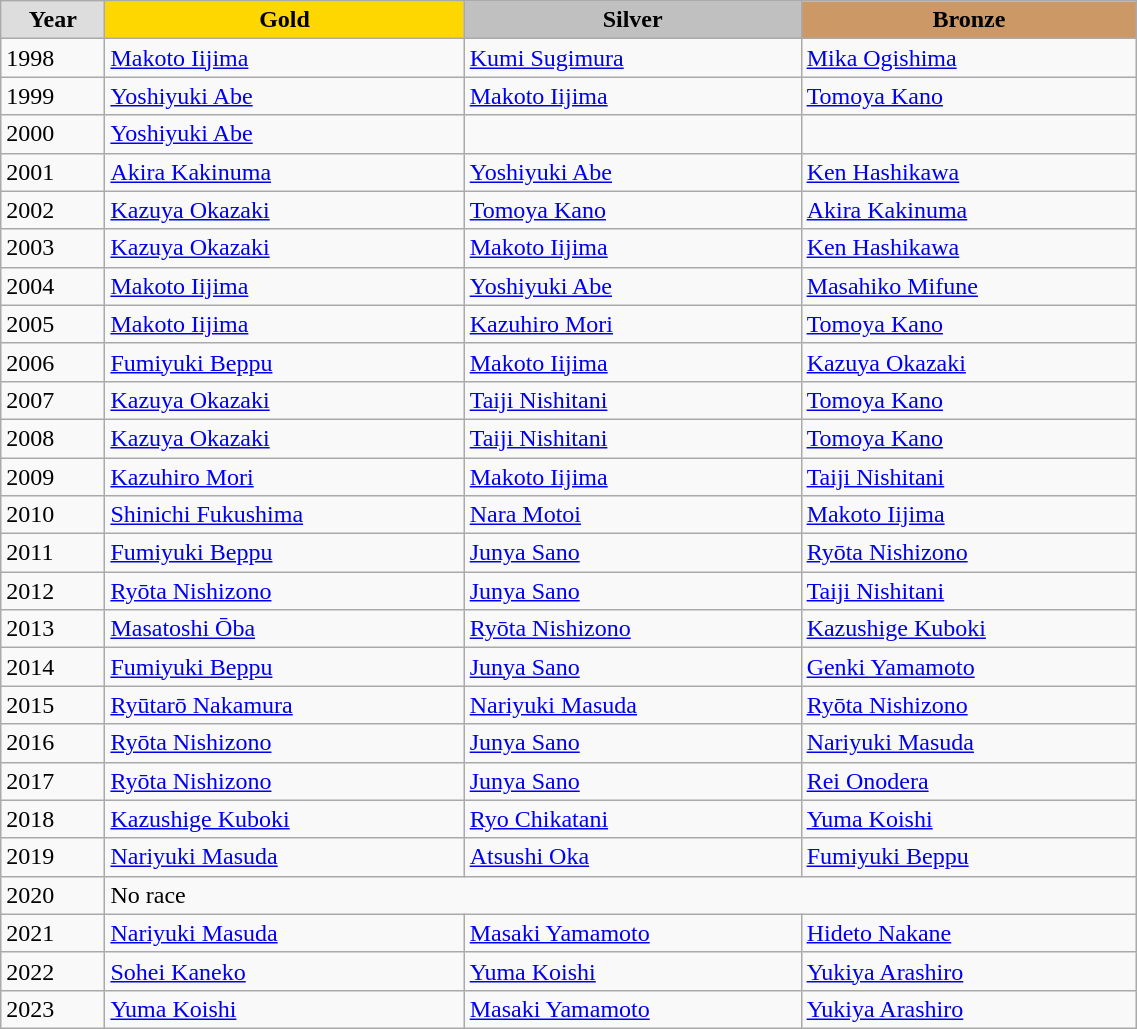<table class="wikitable" style="width: 60%; text-align:left;">
<tr>
<td style="background:#DDDDDD; font-weight:bold; text-align:center;">Year</td>
<td style="background:gold;font-weight:bold; text-align:center;">Gold</td>
<td style="background:silver; font-weight:bold; text-align:center;">Silver</td>
<td style="background:#cc9966; font-weight:bold; text-align:center;">Bronze</td>
</tr>
<tr>
<td>1998</td>
<td><a href='#'>Makoto Iijima</a></td>
<td><a href='#'>Kumi Sugimura</a></td>
<td><a href='#'>Mika Ogishima</a></td>
</tr>
<tr>
<td>1999</td>
<td><a href='#'>Yoshiyuki Abe</a></td>
<td><a href='#'>Makoto Iijima</a></td>
<td><a href='#'>Tomoya Kano</a></td>
</tr>
<tr>
<td>2000</td>
<td><a href='#'>Yoshiyuki Abe</a></td>
<td></td>
<td></td>
</tr>
<tr>
<td>2001</td>
<td><a href='#'>Akira Kakinuma</a></td>
<td><a href='#'>Yoshiyuki Abe</a></td>
<td><a href='#'>Ken Hashikawa</a></td>
</tr>
<tr>
<td>2002</td>
<td><a href='#'>Kazuya Okazaki</a></td>
<td><a href='#'>Tomoya Kano</a></td>
<td><a href='#'>Akira Kakinuma</a></td>
</tr>
<tr>
<td>2003</td>
<td><a href='#'>Kazuya Okazaki</a></td>
<td><a href='#'>Makoto Iijima</a></td>
<td><a href='#'>Ken Hashikawa</a></td>
</tr>
<tr>
<td>2004</td>
<td><a href='#'>Makoto Iijima</a></td>
<td><a href='#'>Yoshiyuki Abe</a></td>
<td><a href='#'>Masahiko Mifune</a></td>
</tr>
<tr>
<td>2005</td>
<td><a href='#'>Makoto Iijima</a></td>
<td><a href='#'>Kazuhiro Mori</a></td>
<td><a href='#'>Tomoya Kano</a></td>
</tr>
<tr>
<td>2006</td>
<td><a href='#'>Fumiyuki Beppu</a></td>
<td><a href='#'>Makoto Iijima</a></td>
<td><a href='#'>Kazuya Okazaki</a></td>
</tr>
<tr>
<td>2007</td>
<td><a href='#'>Kazuya Okazaki</a></td>
<td><a href='#'>Taiji Nishitani</a></td>
<td><a href='#'>Tomoya Kano</a></td>
</tr>
<tr>
<td>2008</td>
<td><a href='#'>Kazuya Okazaki</a></td>
<td><a href='#'>Taiji Nishitani</a></td>
<td><a href='#'>Tomoya Kano</a></td>
</tr>
<tr>
<td>2009</td>
<td><a href='#'>Kazuhiro Mori</a></td>
<td><a href='#'>Makoto Iijima</a></td>
<td><a href='#'>Taiji Nishitani</a></td>
</tr>
<tr>
<td>2010</td>
<td><a href='#'>Shinichi Fukushima</a></td>
<td><a href='#'>Nara Motoi</a></td>
<td><a href='#'>Makoto Iijima</a></td>
</tr>
<tr>
<td>2011</td>
<td><a href='#'>Fumiyuki Beppu</a></td>
<td><a href='#'>Junya Sano</a></td>
<td><a href='#'>Ryōta Nishizono</a></td>
</tr>
<tr>
<td>2012</td>
<td><a href='#'>Ryōta Nishizono</a></td>
<td><a href='#'>Junya Sano</a></td>
<td><a href='#'>Taiji Nishitani</a></td>
</tr>
<tr>
<td>2013</td>
<td><a href='#'>Masatoshi Ōba</a></td>
<td><a href='#'>Ryōta Nishizono</a></td>
<td><a href='#'>Kazushige Kuboki</a></td>
</tr>
<tr>
<td>2014</td>
<td><a href='#'>Fumiyuki Beppu</a></td>
<td><a href='#'>Junya Sano</a></td>
<td><a href='#'>Genki Yamamoto</a></td>
</tr>
<tr>
<td>2015</td>
<td><a href='#'>Ryūtarō Nakamura</a></td>
<td><a href='#'>Nariyuki Masuda</a></td>
<td><a href='#'>Ryōta Nishizono</a></td>
</tr>
<tr>
<td>2016</td>
<td><a href='#'>Ryōta Nishizono</a></td>
<td><a href='#'>Junya Sano</a></td>
<td><a href='#'>Nariyuki Masuda</a></td>
</tr>
<tr>
<td>2017</td>
<td><a href='#'>Ryōta Nishizono</a></td>
<td><a href='#'>Junya Sano</a></td>
<td><a href='#'>Rei Onodera</a></td>
</tr>
<tr>
<td>2018</td>
<td><a href='#'>Kazushige Kuboki</a></td>
<td><a href='#'>Ryo Chikatani</a></td>
<td><a href='#'>Yuma Koishi</a></td>
</tr>
<tr>
<td>2019</td>
<td><a href='#'>Nariyuki Masuda</a></td>
<td><a href='#'>Atsushi Oka</a></td>
<td><a href='#'>Fumiyuki Beppu</a></td>
</tr>
<tr>
<td>2020</td>
<td colspan=3>No race</td>
</tr>
<tr>
<td>2021</td>
<td><a href='#'>Nariyuki Masuda</a></td>
<td><a href='#'>Masaki Yamamoto</a></td>
<td><a href='#'>Hideto Nakane</a></td>
</tr>
<tr>
<td>2022</td>
<td><a href='#'>Sohei Kaneko</a></td>
<td><a href='#'>Yuma Koishi</a></td>
<td><a href='#'>Yukiya Arashiro</a></td>
</tr>
<tr>
<td>2023</td>
<td><a href='#'>Yuma Koishi</a></td>
<td><a href='#'>Masaki Yamamoto</a></td>
<td><a href='#'>Yukiya Arashiro</a></td>
</tr>
</table>
